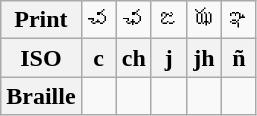<table class="wikitable Unicode" style="text-align:center;">
<tr>
<th>Print</th>
<td>చ</td>
<td>ఛ</td>
<td>జ</td>
<td>ఝ</td>
<td>ఞ</td>
</tr>
<tr>
<th>ISO</th>
<th>c</th>
<th>ch</th>
<th>j</th>
<th>jh</th>
<th>ñ</th>
</tr>
<tr>
<th>Braille</th>
<td></td>
<td></td>
<td></td>
<td></td>
<td></td>
</tr>
</table>
